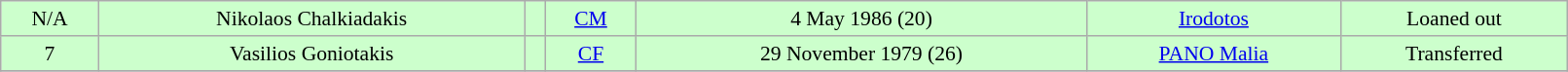<table class="wikitable" style="text-align:center; font-size:90%; width:85%;">
<tr>
<th style="background:#CCFFCC; font-weight: normal;">N/A</th>
<th style="background:#CCFFCC; font-weight: normal;">Nikolaos Chalkiadakis</th>
<th style="background:#CCFFCC; font-weight: normal;"></th>
<th style="background:#CCFFCC; font-weight: normal;"><a href='#'>CM</a></th>
<th style="background:#CCFFCC; font-weight: normal;">4 May 1986 (20)</th>
<th style="background:#CCFFCC; font-weight: normal;"> <a href='#'>Irodotos</a></th>
<th style="background:#CCFFCC; font-weight: normal;">Loaned out</th>
</tr>
<tr>
<th style="background:#CCFFCC; font-weight: normal;">7</th>
<th style="background:#CCFFCC; font-weight: normal;">Vasilios Goniotakis</th>
<th style="background:#CCFFCC; font-weight: normal;"></th>
<th style="background:#CCFFCC; font-weight: normal;"><a href='#'>CF</a></th>
<th style="background:#CCFFCC; font-weight: normal;">29 November 1979 (26)</th>
<th style="background:#CCFFCC; font-weight: normal;"> <a href='#'>PANO Malia</a></th>
<th style="background:#CCFFCC; font-weight: normal;">Transferred</th>
</tr>
<tr>
</tr>
</table>
